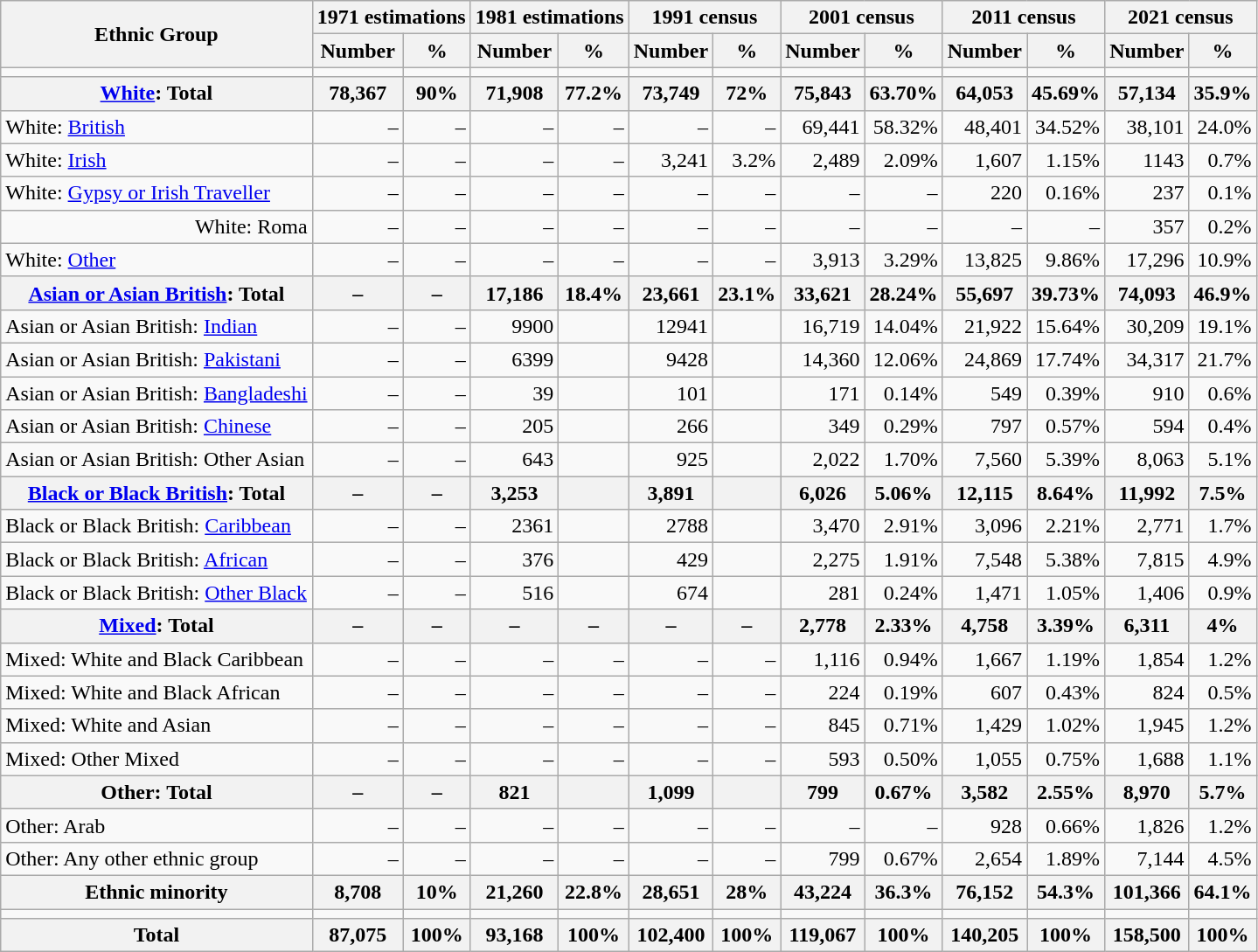<table class="wikitable sortable" style="text-align:right">
<tr>
<th rowspan="2">Ethnic Group</th>
<th colspan="2">1971 estimations</th>
<th colspan="2">1981 estimations</th>
<th colspan="2">1991 census</th>
<th colspan="2">2001 census</th>
<th colspan="2">2011 census</th>
<th colspan="2">2021 census</th>
</tr>
<tr>
<th>Number</th>
<th>%</th>
<th>Number</th>
<th>%</th>
<th>Number</th>
<th>%</th>
<th>Number</th>
<th>%</th>
<th>Number</th>
<th>%</th>
<th>Number</th>
<th>%</th>
</tr>
<tr>
<td></td>
<td></td>
<td></td>
<td></td>
<td></td>
<td></td>
<td></td>
<td></td>
<td></td>
<td></td>
<td></td>
<td></td>
<td></td>
</tr>
<tr>
<th><a href='#'>White</a>: Total</th>
<th>78,367</th>
<th>90%</th>
<th>71,908</th>
<th>77.2%</th>
<th>73,749</th>
<th>72%</th>
<th>75,843</th>
<th>63.70%</th>
<th>64,053</th>
<th>45.69%</th>
<th>57,134</th>
<th>35.9%</th>
</tr>
<tr>
<td style="text-align:left">White: <a href='#'>British</a></td>
<td>–</td>
<td>–</td>
<td>–</td>
<td>–</td>
<td>–</td>
<td>–</td>
<td>69,441</td>
<td>58.32%</td>
<td>48,401</td>
<td>34.52%</td>
<td>38,101</td>
<td>24.0%</td>
</tr>
<tr>
<td style="text-align:left">White: <a href='#'>Irish</a></td>
<td>–</td>
<td>–</td>
<td>–</td>
<td>–</td>
<td>3,241</td>
<td>3.2%</td>
<td>2,489</td>
<td>2.09%</td>
<td>1,607</td>
<td>1.15%</td>
<td>1143</td>
<td>0.7%</td>
</tr>
<tr>
<td style="text-align:left">White: <a href='#'>Gypsy or Irish Traveller</a></td>
<td>–</td>
<td>–</td>
<td>–</td>
<td>–</td>
<td>–</td>
<td>–</td>
<td>–</td>
<td>–</td>
<td>220</td>
<td>0.16%</td>
<td>237</td>
<td>0.1%</td>
</tr>
<tr>
<td>White: Roma</td>
<td>–</td>
<td>–</td>
<td>–</td>
<td>–</td>
<td>–</td>
<td>–</td>
<td>–</td>
<td>–</td>
<td>–</td>
<td>–</td>
<td>357</td>
<td>0.2%</td>
</tr>
<tr>
<td style="text-align:left">White: <a href='#'>Other</a></td>
<td>–</td>
<td>–</td>
<td>–</td>
<td>–</td>
<td>–</td>
<td>–</td>
<td>3,913</td>
<td>3.29%</td>
<td>13,825</td>
<td>9.86%</td>
<td>17,296</td>
<td>10.9%</td>
</tr>
<tr>
<th><a href='#'>Asian or Asian British</a>: Total</th>
<th>–</th>
<th>–</th>
<th>17,186</th>
<th>18.4%</th>
<th>23,661</th>
<th>23.1%</th>
<th>33,621</th>
<th>28.24%</th>
<th>55,697</th>
<th>39.73%</th>
<th>74,093</th>
<th>46.9%</th>
</tr>
<tr>
<td style="text-align:left">Asian or Asian British: <a href='#'>Indian</a></td>
<td>–</td>
<td>–</td>
<td>9900</td>
<td></td>
<td>12941</td>
<td></td>
<td>16,719</td>
<td>14.04%</td>
<td>21,922</td>
<td>15.64%</td>
<td>30,209</td>
<td>19.1%</td>
</tr>
<tr>
<td style="text-align:left">Asian or Asian British: <a href='#'>Pakistani</a></td>
<td>–</td>
<td>–</td>
<td>6399</td>
<td></td>
<td>9428</td>
<td></td>
<td>14,360</td>
<td>12.06%</td>
<td>24,869</td>
<td>17.74%</td>
<td>34,317</td>
<td>21.7%</td>
</tr>
<tr>
<td style="text-align:left">Asian or Asian British: <a href='#'>Bangladeshi</a></td>
<td>–</td>
<td>–</td>
<td>39</td>
<td></td>
<td>101</td>
<td></td>
<td>171</td>
<td>0.14%</td>
<td>549</td>
<td>0.39%</td>
<td>910</td>
<td>0.6%</td>
</tr>
<tr>
<td style="text-align:left">Asian or Asian British: <a href='#'>Chinese</a></td>
<td>–</td>
<td>–</td>
<td>205</td>
<td></td>
<td>266</td>
<td></td>
<td>349</td>
<td>0.29%</td>
<td>797</td>
<td>0.57%</td>
<td>594</td>
<td>0.4%</td>
</tr>
<tr>
<td style="text-align:left">Asian or Asian British: Other Asian</td>
<td>–</td>
<td>–</td>
<td>643</td>
<td></td>
<td>925</td>
<td></td>
<td>2,022</td>
<td>1.70%</td>
<td>7,560</td>
<td>5.39%</td>
<td>8,063</td>
<td>5.1%</td>
</tr>
<tr>
<th><a href='#'>Black or Black British</a>: Total</th>
<th>–</th>
<th>–</th>
<th>3,253</th>
<th></th>
<th>3,891</th>
<th></th>
<th>6,026</th>
<th>5.06%</th>
<th>12,115</th>
<th>8.64%</th>
<th>11,992</th>
<th>7.5%</th>
</tr>
<tr>
<td style="text-align:left">Black or Black British: <a href='#'>Caribbean</a></td>
<td>–</td>
<td>–</td>
<td>2361</td>
<td></td>
<td>2788</td>
<td></td>
<td>3,470</td>
<td>2.91%</td>
<td>3,096</td>
<td>2.21%</td>
<td>2,771</td>
<td>1.7%</td>
</tr>
<tr>
<td style="text-align:left">Black or Black British: <a href='#'>African</a></td>
<td>–</td>
<td>–</td>
<td>376</td>
<td></td>
<td>429</td>
<td></td>
<td>2,275</td>
<td>1.91%</td>
<td>7,548</td>
<td>5.38%</td>
<td>7,815</td>
<td>4.9%</td>
</tr>
<tr>
<td style="text-align:left">Black or Black British: <a href='#'>Other Black</a></td>
<td>–</td>
<td>–</td>
<td>516</td>
<td></td>
<td>674</td>
<td></td>
<td>281</td>
<td>0.24%</td>
<td>1,471</td>
<td>1.05%</td>
<td>1,406</td>
<td>0.9%</td>
</tr>
<tr>
<th><a href='#'>Mixed</a>: Total</th>
<th>–</th>
<th>–</th>
<th>–</th>
<th>–</th>
<th>–</th>
<th>–</th>
<th>2,778</th>
<th>2.33%</th>
<th>4,758</th>
<th>3.39%</th>
<th>6,311</th>
<th>4%</th>
</tr>
<tr>
<td style="text-align:left">Mixed: White and Black Caribbean</td>
<td>–</td>
<td>–</td>
<td>–</td>
<td>–</td>
<td>–</td>
<td>–</td>
<td>1,116</td>
<td>0.94%</td>
<td>1,667</td>
<td>1.19%</td>
<td>1,854</td>
<td>1.2%</td>
</tr>
<tr>
<td style="text-align:left">Mixed: White and Black African</td>
<td>–</td>
<td>–</td>
<td>–</td>
<td>–</td>
<td>–</td>
<td>–</td>
<td>224</td>
<td>0.19%</td>
<td>607</td>
<td>0.43%</td>
<td>824</td>
<td>0.5%</td>
</tr>
<tr>
<td style="text-align:left">Mixed: White and Asian</td>
<td>–</td>
<td>–</td>
<td>–</td>
<td>–</td>
<td>–</td>
<td>–</td>
<td>845</td>
<td>0.71%</td>
<td>1,429</td>
<td>1.02%</td>
<td>1,945</td>
<td>1.2%</td>
</tr>
<tr>
<td style="text-align:left">Mixed: Other Mixed</td>
<td>–</td>
<td>–</td>
<td>–</td>
<td>–</td>
<td>–</td>
<td>–</td>
<td>593</td>
<td>0.50%</td>
<td>1,055</td>
<td>0.75%</td>
<td>1,688</td>
<td>1.1%</td>
</tr>
<tr>
<th>Other: Total</th>
<th>–</th>
<th>–</th>
<th>821</th>
<th></th>
<th>1,099</th>
<th></th>
<th>799</th>
<th>0.67%</th>
<th>3,582</th>
<th>2.55%</th>
<th>8,970</th>
<th>5.7%</th>
</tr>
<tr>
<td style="text-align:left">Other: Arab</td>
<td>–</td>
<td>–</td>
<td>–</td>
<td>–</td>
<td>–</td>
<td>–</td>
<td>–</td>
<td>–</td>
<td>928</td>
<td>0.66%</td>
<td>1,826</td>
<td>1.2%</td>
</tr>
<tr>
<td style="text-align:left">Other: Any other ethnic group</td>
<td>–</td>
<td>–</td>
<td>–</td>
<td>–</td>
<td>–</td>
<td>–</td>
<td>799</td>
<td>0.67%</td>
<td>2,654</td>
<td>1.89%</td>
<td>7,144</td>
<td>4.5%</td>
</tr>
<tr>
<th>Ethnic minority</th>
<th>8,708</th>
<th>10%</th>
<th>21,260</th>
<th>22.8%</th>
<th>28,651</th>
<th>28%</th>
<th>43,224</th>
<th>36.3%</th>
<th>76,152</th>
<th>54.3%</th>
<th>101,366</th>
<th>64.1%</th>
</tr>
<tr>
<td></td>
<td></td>
<td></td>
<td></td>
<td></td>
<td></td>
<td></td>
<td></td>
<td></td>
<td></td>
<td></td>
<td></td>
<td></td>
</tr>
<tr>
<th>Total</th>
<th>87,075</th>
<th>100%</th>
<th>93,168</th>
<th>100%</th>
<th>102,400</th>
<th>100%</th>
<th>119,067</th>
<th>100%</th>
<th>140,205</th>
<th>100%</th>
<th>158,500</th>
<th>100%</th>
</tr>
</table>
